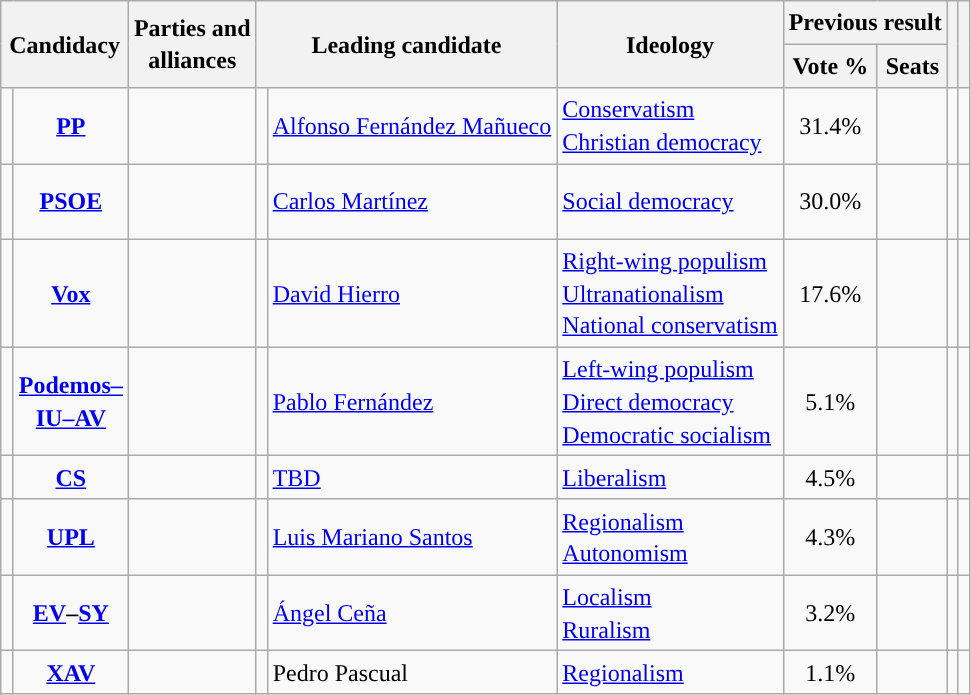<table class="wikitable" style="line-height:1.35em; text-align:left;">
<tr>
<th colspan="2" rowspan="2">Candidacy</th>
<th rowspan="2">Parties and<br>alliances</th>
<th colspan="2" rowspan="2">Leading candidate</th>
<th rowspan="2">Ideology</th>
<th colspan="2">Previous result</th>
<th rowspan="2"></th>
<th rowspan="2"></th>
</tr>
<tr>
<th>Vote %</th>
<th>Seats</th>
</tr>
<tr>
<td width="1" style="color:inherit;background:"></td>
<td align="center"><strong><a href='#'>PP</a></strong></td>
<td></td>
<td></td>
<td><a href='#'>Alfonso Fernández Mañueco</a></td>
<td><a href='#'>Conservatism</a><br><a href='#'>Christian democracy</a></td>
<td align="center">31.4%</td>
<td></td>
<td></td>
<td></td>
</tr>
<tr>
<td style="color:inherit;background:"></td>
<td align="center"><strong><a href='#'>PSOE</a></strong></td>
<td></td>
<td></td>
<td><a href='#'>Carlos Martínez</a></td>
<td><a href='#'>Social democracy</a></td>
<td align="center">30.0%</td>
<td></td>
<td></td>
<td><br><br></td>
</tr>
<tr>
<td style="color:inherit;background:"></td>
<td align="center"><strong><a href='#'>Vox</a></strong></td>
<td></td>
<td></td>
<td><a href='#'>David Hierro</a></td>
<td><a href='#'>Right-wing populism</a><br><a href='#'>Ultranationalism</a><br><a href='#'>National conservatism</a></td>
<td align="center">17.6%</td>
<td></td>
<td></td>
<td><br></td>
</tr>
<tr>
<td style="color:inherit;background:"></td>
<td align="center"><strong><a href='#'>Podemos–<br>IU–AV</a></strong></td>
<td></td>
<td></td>
<td><a href='#'>Pablo Fernández</a></td>
<td><a href='#'>Left-wing populism</a><br><a href='#'>Direct democracy</a><br><a href='#'>Democratic socialism</a></td>
<td align="center">5.1%</td>
<td></td>
<td></td>
<td></td>
</tr>
<tr>
<td style="color:inherit;background:"></td>
<td align="center"><strong><a href='#'>CS</a></strong></td>
<td></td>
<td></td>
<td><a href='#'>TBD</a></td>
<td><a href='#'>Liberalism</a></td>
<td align="center">4.5%</td>
<td></td>
<td></td>
<td></td>
</tr>
<tr>
<td style="color:inherit;background:"></td>
<td align="center"><strong><a href='#'>UPL</a></strong></td>
<td></td>
<td></td>
<td><a href='#'>Luis Mariano Santos</a></td>
<td><a href='#'>Regionalism</a><br><a href='#'>Autonomism</a></td>
<td align="center">4.3%</td>
<td></td>
<td></td>
<td></td>
</tr>
<tr>
<td style="color:inherit;background:"></td>
<td align="center"><strong><a href='#'>EV</a>–<a href='#'>SY</a></strong></td>
<td></td>
<td></td>
<td><a href='#'>Ángel Ceña</a></td>
<td><a href='#'>Localism</a><br><a href='#'>Ruralism</a></td>
<td align="center">3.2%</td>
<td></td>
<td></td>
<td></td>
</tr>
<tr>
<td style="color:inherit;background:"></td>
<td align="center"><strong><a href='#'>XAV</a></strong></td>
<td></td>
<td></td>
<td>Pedro Pascual</td>
<td><a href='#'>Regionalism</a></td>
<td align="center">1.1%</td>
<td></td>
<td></td>
<td></td>
</tr>
</table>
